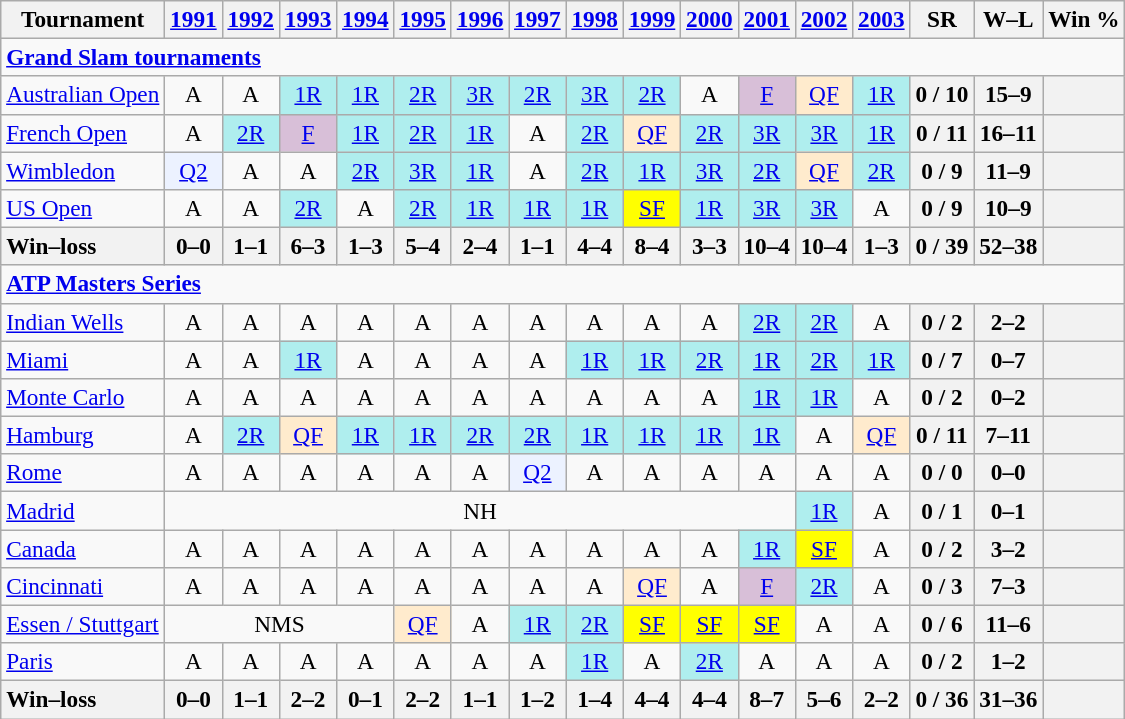<table class=wikitable style=text-align:center;font-size:97%>
<tr>
<th>Tournament</th>
<th><a href='#'>1991</a></th>
<th><a href='#'>1992</a></th>
<th><a href='#'>1993</a></th>
<th><a href='#'>1994</a></th>
<th><a href='#'>1995</a></th>
<th><a href='#'>1996</a></th>
<th><a href='#'>1997</a></th>
<th><a href='#'>1998</a></th>
<th><a href='#'>1999</a></th>
<th><a href='#'>2000</a></th>
<th><a href='#'>2001</a></th>
<th><a href='#'>2002</a></th>
<th><a href='#'>2003</a></th>
<th>SR</th>
<th>W–L</th>
<th>Win %</th>
</tr>
<tr>
<td colspan=23 align=left><strong><a href='#'>Grand Slam tournaments</a></strong></td>
</tr>
<tr>
<td align=left><a href='#'>Australian Open</a></td>
<td>A</td>
<td>A</td>
<td bgcolor=afeeee><a href='#'>1R</a></td>
<td bgcolor=afeeee><a href='#'>1R</a></td>
<td bgcolor=afeeee><a href='#'>2R</a></td>
<td bgcolor=afeeee><a href='#'>3R</a></td>
<td bgcolor=afeeee><a href='#'>2R</a></td>
<td bgcolor=afeeee><a href='#'>3R</a></td>
<td bgcolor=afeeee><a href='#'>2R</a></td>
<td>A</td>
<td bgcolor=thistle><a href='#'>F</a></td>
<td bgcolor=ffebcd><a href='#'>QF</a></td>
<td bgcolor=afeeee><a href='#'>1R</a></td>
<th>0 / 10</th>
<th>15–9</th>
<th></th>
</tr>
<tr>
<td align=left><a href='#'>French Open</a></td>
<td>A</td>
<td bgcolor=afeeee><a href='#'>2R</a></td>
<td bgcolor=thistle><a href='#'>F</a></td>
<td bgcolor=afeeee><a href='#'>1R</a></td>
<td bgcolor=afeeee><a href='#'>2R</a></td>
<td bgcolor=afeeee><a href='#'>1R</a></td>
<td>A</td>
<td bgcolor=afeeee><a href='#'>2R</a></td>
<td bgcolor=ffebcd><a href='#'>QF</a></td>
<td bgcolor=afeeee><a href='#'>2R</a></td>
<td bgcolor=afeeee><a href='#'>3R</a></td>
<td bgcolor=afeeee><a href='#'>3R</a></td>
<td bgcolor=afeeee><a href='#'>1R</a></td>
<th>0 / 11</th>
<th>16–11</th>
<th></th>
</tr>
<tr>
<td align=left><a href='#'>Wimbledon</a></td>
<td bgcolor=ecf2ff><a href='#'>Q2</a></td>
<td>A</td>
<td>A</td>
<td bgcolor=afeeee><a href='#'>2R</a></td>
<td bgcolor=afeeee><a href='#'>3R</a></td>
<td bgcolor=afeeee><a href='#'>1R</a></td>
<td>A</td>
<td bgcolor=afeeee><a href='#'>2R</a></td>
<td bgcolor=afeeee><a href='#'>1R</a></td>
<td bgcolor=afeeee><a href='#'>3R</a></td>
<td bgcolor=afeeee><a href='#'>2R</a></td>
<td bgcolor=ffebcd><a href='#'>QF</a></td>
<td bgcolor=afeeee><a href='#'>2R</a></td>
<th>0 / 9</th>
<th>11–9</th>
<th></th>
</tr>
<tr>
<td align=left><a href='#'>US Open</a></td>
<td>A</td>
<td>A</td>
<td bgcolor=afeeee><a href='#'>2R</a></td>
<td>A</td>
<td bgcolor=afeeee><a href='#'>2R</a></td>
<td bgcolor=afeeee><a href='#'>1R</a></td>
<td bgcolor=afeeee><a href='#'>1R</a></td>
<td bgcolor=afeeee><a href='#'>1R</a></td>
<td bgcolor=yellow><a href='#'>SF</a></td>
<td bgcolor=afeeee><a href='#'>1R</a></td>
<td bgcolor=afeeee><a href='#'>3R</a></td>
<td bgcolor=afeeee><a href='#'>3R</a></td>
<td>A</td>
<th>0 / 9</th>
<th>10–9</th>
<th></th>
</tr>
<tr>
<th style=text-align:left>Win–loss</th>
<th>0–0</th>
<th>1–1</th>
<th>6–3</th>
<th>1–3</th>
<th>5–4</th>
<th>2–4</th>
<th>1–1</th>
<th>4–4</th>
<th>8–4</th>
<th>3–3</th>
<th>10–4</th>
<th>10–4</th>
<th>1–3</th>
<th>0 / 39</th>
<th>52–38</th>
<th></th>
</tr>
<tr>
<td colspan=23 align=left><strong><a href='#'>ATP Masters Series</a></strong></td>
</tr>
<tr>
<td align=left><a href='#'>Indian Wells</a></td>
<td>A</td>
<td>A</td>
<td>A</td>
<td>A</td>
<td>A</td>
<td>A</td>
<td>A</td>
<td>A</td>
<td>A</td>
<td>A</td>
<td bgcolor=afeeee><a href='#'>2R</a></td>
<td bgcolor=afeeee><a href='#'>2R</a></td>
<td>A</td>
<th>0 / 2</th>
<th>2–2</th>
<th></th>
</tr>
<tr>
<td align=left><a href='#'>Miami</a></td>
<td>A</td>
<td>A</td>
<td bgcolor=afeeee><a href='#'>1R</a></td>
<td>A</td>
<td>A</td>
<td>A</td>
<td>A</td>
<td bgcolor=afeeee><a href='#'>1R</a></td>
<td bgcolor=afeeee><a href='#'>1R</a></td>
<td bgcolor=afeeee><a href='#'>2R</a></td>
<td bgcolor=afeeee><a href='#'>1R</a></td>
<td bgcolor=afeeee><a href='#'>2R</a></td>
<td bgcolor=afeeee><a href='#'>1R</a></td>
<th>0 / 7</th>
<th>0–7</th>
<th></th>
</tr>
<tr>
<td align=left><a href='#'>Monte Carlo</a></td>
<td>A</td>
<td>A</td>
<td>A</td>
<td>A</td>
<td>A</td>
<td>A</td>
<td>A</td>
<td>A</td>
<td>A</td>
<td>A</td>
<td bgcolor=afeeee><a href='#'>1R</a></td>
<td bgcolor=afeeee><a href='#'>1R</a></td>
<td>A</td>
<th>0 / 2</th>
<th>0–2</th>
<th></th>
</tr>
<tr>
<td align=left><a href='#'>Hamburg</a></td>
<td>A</td>
<td bgcolor=afeeee><a href='#'>2R</a></td>
<td bgcolor=ffebcd><a href='#'>QF</a></td>
<td bgcolor=afeeee><a href='#'>1R</a></td>
<td bgcolor=afeeee><a href='#'>1R</a></td>
<td bgcolor=afeeee><a href='#'>2R</a></td>
<td bgcolor=afeeee><a href='#'>2R</a></td>
<td bgcolor=afeeee><a href='#'>1R</a></td>
<td bgcolor=afeeee><a href='#'>1R</a></td>
<td bgcolor=afeeee><a href='#'>1R</a></td>
<td bgcolor=afeeee><a href='#'>1R</a></td>
<td>A</td>
<td bgcolor=ffebcd><a href='#'>QF</a></td>
<th>0 / 11</th>
<th>7–11</th>
<th></th>
</tr>
<tr>
<td align=left><a href='#'>Rome</a></td>
<td>A</td>
<td>A</td>
<td>A</td>
<td>A</td>
<td>A</td>
<td>A</td>
<td bgcolor=ecf2ff><a href='#'>Q2</a></td>
<td>A</td>
<td>A</td>
<td>A</td>
<td>A</td>
<td>A</td>
<td>A</td>
<th>0 / 0</th>
<th>0–0</th>
<th></th>
</tr>
<tr>
<td align=left><a href='#'>Madrid</a></td>
<td colspan=11>NH</td>
<td bgcolor=afeeee><a href='#'>1R</a></td>
<td>A</td>
<th>0 / 1</th>
<th>0–1</th>
<th></th>
</tr>
<tr>
<td align=left><a href='#'>Canada</a></td>
<td>A</td>
<td>A</td>
<td>A</td>
<td>A</td>
<td>A</td>
<td>A</td>
<td>A</td>
<td>A</td>
<td>A</td>
<td>A</td>
<td bgcolor=afeeee><a href='#'>1R</a></td>
<td bgcolor=yellow><a href='#'>SF</a></td>
<td>A</td>
<th>0 / 2</th>
<th>3–2</th>
<th></th>
</tr>
<tr>
<td align=left><a href='#'>Cincinnati</a></td>
<td>A</td>
<td>A</td>
<td>A</td>
<td>A</td>
<td>A</td>
<td>A</td>
<td>A</td>
<td>A</td>
<td bgcolor=ffebcd><a href='#'>QF</a></td>
<td>A</td>
<td bgcolor=thistle><a href='#'>F</a></td>
<td bgcolor=afeeee><a href='#'>2R</a></td>
<td>A</td>
<th>0 / 3</th>
<th>7–3</th>
<th></th>
</tr>
<tr>
<td align=left><a href='#'>Essen / Stuttgart</a></td>
<td colspan=4>NMS</td>
<td bgcolor=ffebcd><a href='#'>QF</a></td>
<td>A</td>
<td bgcolor=afeeee><a href='#'>1R</a></td>
<td bgcolor=afeeee><a href='#'>2R</a></td>
<td bgcolor=yellow><a href='#'>SF</a></td>
<td bgcolor=yellow><a href='#'>SF</a></td>
<td bgcolor=yellow><a href='#'>SF</a></td>
<td>A</td>
<td>A</td>
<th>0 / 6</th>
<th>11–6</th>
<th></th>
</tr>
<tr>
<td align=left><a href='#'>Paris</a></td>
<td>A</td>
<td>A</td>
<td>A</td>
<td>A</td>
<td>A</td>
<td>A</td>
<td>A</td>
<td bgcolor=afeeee><a href='#'>1R</a></td>
<td>A</td>
<td bgcolor=afeeee><a href='#'>2R</a></td>
<td>A</td>
<td>A</td>
<td>A</td>
<th>0 / 2</th>
<th>1–2</th>
<th></th>
</tr>
<tr>
<th style=text-align:left>Win–loss</th>
<th>0–0</th>
<th>1–1</th>
<th>2–2</th>
<th>0–1</th>
<th>2–2</th>
<th>1–1</th>
<th>1–2</th>
<th>1–4</th>
<th>4–4</th>
<th>4–4</th>
<th>8–7</th>
<th>5–6</th>
<th>2–2</th>
<th>0 / 36</th>
<th>31–36</th>
<th></th>
</tr>
</table>
